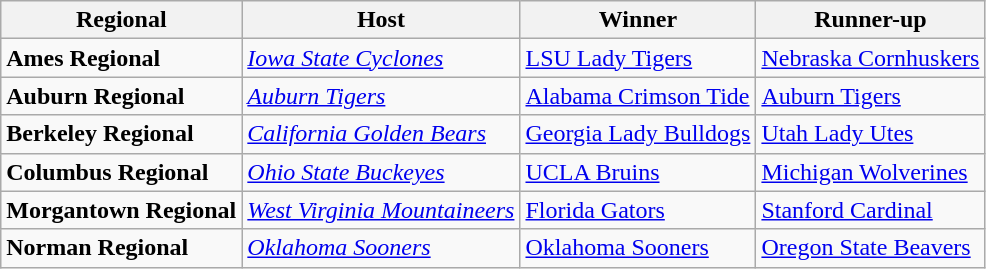<table class="wikitable">
<tr>
<th>Regional</th>
<th>Host</th>
<th>Winner</th>
<th>Runner-up</th>
</tr>
<tr>
<td><strong>Ames Regional</strong></td>
<td><em><a href='#'>Iowa State Cyclones</a></em></td>
<td><a href='#'>LSU Lady Tigers</a></td>
<td><a href='#'>Nebraska Cornhuskers</a></td>
</tr>
<tr>
<td><strong>Auburn Regional</strong></td>
<td><em><a href='#'>Auburn Tigers</a></em></td>
<td><a href='#'>Alabama Crimson Tide</a></td>
<td><a href='#'>Auburn Tigers</a></td>
</tr>
<tr>
<td><strong>Berkeley Regional</strong></td>
<td><em><a href='#'>California Golden Bears</a></em></td>
<td><a href='#'>Georgia Lady Bulldogs</a></td>
<td><a href='#'>Utah Lady Utes</a></td>
</tr>
<tr>
<td><strong>Columbus Regional</strong></td>
<td><em><a href='#'>Ohio State Buckeyes</a></em></td>
<td><a href='#'>UCLA Bruins</a></td>
<td><a href='#'>Michigan Wolverines</a></td>
</tr>
<tr>
<td><strong>Morgantown Regional</strong></td>
<td><em><a href='#'>West Virginia Mountaineers</a></em></td>
<td><a href='#'>Florida Gators</a></td>
<td><a href='#'>Stanford Cardinal</a></td>
</tr>
<tr>
<td><strong>Norman Regional</strong></td>
<td><em><a href='#'>Oklahoma Sooners</a></em></td>
<td><a href='#'>Oklahoma Sooners</a></td>
<td><a href='#'>Oregon State Beavers</a></td>
</tr>
</table>
